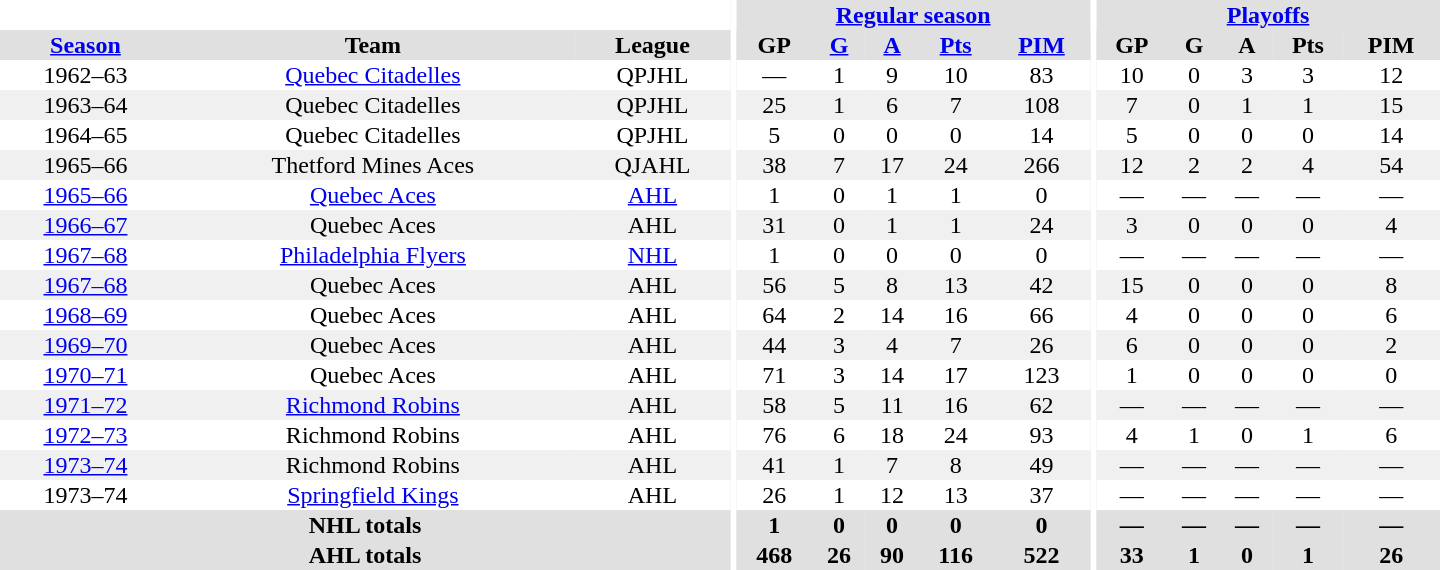<table border="0" cellpadding="1" cellspacing="0" style="text-align:center; width:60em">
<tr bgcolor="#e0e0e0">
<th colspan="3" bgcolor="#ffffff"></th>
<th rowspan="100" bgcolor="#ffffff"></th>
<th colspan="5"><a href='#'>Regular season</a></th>
<th rowspan="100" bgcolor="#ffffff"></th>
<th colspan="5"><a href='#'>Playoffs</a></th>
</tr>
<tr bgcolor="#e0e0e0">
<th><a href='#'>Season</a></th>
<th>Team</th>
<th>League</th>
<th>GP</th>
<th><a href='#'>G</a></th>
<th><a href='#'>A</a></th>
<th><a href='#'>Pts</a></th>
<th><a href='#'>PIM</a></th>
<th>GP</th>
<th>G</th>
<th>A</th>
<th>Pts</th>
<th>PIM</th>
</tr>
<tr>
<td>1962–63</td>
<td><a href='#'>Quebec Citadelles</a></td>
<td>QPJHL</td>
<td>—</td>
<td>1</td>
<td>9</td>
<td>10</td>
<td>83</td>
<td>10</td>
<td>0</td>
<td>3</td>
<td>3</td>
<td>12</td>
</tr>
<tr bgcolor="#f0f0f0">
<td>1963–64</td>
<td>Quebec Citadelles</td>
<td>QPJHL</td>
<td>25</td>
<td>1</td>
<td>6</td>
<td>7</td>
<td>108</td>
<td>7</td>
<td>0</td>
<td>1</td>
<td>1</td>
<td>15</td>
</tr>
<tr>
<td>1964–65</td>
<td>Quebec Citadelles</td>
<td>QPJHL</td>
<td>5</td>
<td>0</td>
<td>0</td>
<td>0</td>
<td>14</td>
<td>5</td>
<td>0</td>
<td>0</td>
<td>0</td>
<td>14</td>
</tr>
<tr bgcolor="#f0f0f0">
<td>1965–66</td>
<td>Thetford Mines Aces</td>
<td>QJAHL</td>
<td>38</td>
<td>7</td>
<td>17</td>
<td>24</td>
<td>266</td>
<td>12</td>
<td>2</td>
<td>2</td>
<td>4</td>
<td>54</td>
</tr>
<tr>
<td><a href='#'>1965–66</a></td>
<td><a href='#'>Quebec Aces</a></td>
<td><a href='#'>AHL</a></td>
<td>1</td>
<td>0</td>
<td>1</td>
<td>1</td>
<td>0</td>
<td>—</td>
<td>—</td>
<td>—</td>
<td>—</td>
<td>—</td>
</tr>
<tr bgcolor="#f0f0f0">
<td><a href='#'>1966–67</a></td>
<td>Quebec Aces</td>
<td>AHL</td>
<td>31</td>
<td>0</td>
<td>1</td>
<td>1</td>
<td>24</td>
<td>3</td>
<td>0</td>
<td>0</td>
<td>0</td>
<td>4</td>
</tr>
<tr>
<td><a href='#'>1967–68</a></td>
<td><a href='#'>Philadelphia Flyers</a></td>
<td><a href='#'>NHL</a></td>
<td>1</td>
<td>0</td>
<td>0</td>
<td>0</td>
<td>0</td>
<td>—</td>
<td>—</td>
<td>—</td>
<td>—</td>
<td>—</td>
</tr>
<tr bgcolor="#f0f0f0">
<td><a href='#'>1967–68</a></td>
<td>Quebec Aces</td>
<td>AHL</td>
<td>56</td>
<td>5</td>
<td>8</td>
<td>13</td>
<td>42</td>
<td>15</td>
<td>0</td>
<td>0</td>
<td>0</td>
<td>8</td>
</tr>
<tr>
<td><a href='#'>1968–69</a></td>
<td>Quebec Aces</td>
<td>AHL</td>
<td>64</td>
<td>2</td>
<td>14</td>
<td>16</td>
<td>66</td>
<td>4</td>
<td>0</td>
<td>0</td>
<td>0</td>
<td>6</td>
</tr>
<tr bgcolor="#f0f0f0">
<td><a href='#'>1969–70</a></td>
<td>Quebec Aces</td>
<td>AHL</td>
<td>44</td>
<td>3</td>
<td>4</td>
<td>7</td>
<td>26</td>
<td>6</td>
<td>0</td>
<td>0</td>
<td>0</td>
<td>2</td>
</tr>
<tr>
<td><a href='#'>1970–71</a></td>
<td>Quebec Aces</td>
<td>AHL</td>
<td>71</td>
<td>3</td>
<td>14</td>
<td>17</td>
<td>123</td>
<td>1</td>
<td>0</td>
<td>0</td>
<td>0</td>
<td>0</td>
</tr>
<tr bgcolor="#f0f0f0">
<td><a href='#'>1971–72</a></td>
<td><a href='#'>Richmond Robins</a></td>
<td>AHL</td>
<td>58</td>
<td>5</td>
<td>11</td>
<td>16</td>
<td>62</td>
<td>—</td>
<td>—</td>
<td>—</td>
<td>—</td>
<td>—</td>
</tr>
<tr>
<td><a href='#'>1972–73</a></td>
<td>Richmond Robins</td>
<td>AHL</td>
<td>76</td>
<td>6</td>
<td>18</td>
<td>24</td>
<td>93</td>
<td>4</td>
<td>1</td>
<td>0</td>
<td>1</td>
<td>6</td>
</tr>
<tr bgcolor="#f0f0f0">
<td><a href='#'>1973–74</a></td>
<td>Richmond Robins</td>
<td>AHL</td>
<td>41</td>
<td>1</td>
<td>7</td>
<td>8</td>
<td>49</td>
<td>—</td>
<td>—</td>
<td>—</td>
<td>—</td>
<td>—</td>
</tr>
<tr>
<td>1973–74</td>
<td><a href='#'>Springfield Kings</a></td>
<td>AHL</td>
<td>26</td>
<td>1</td>
<td>12</td>
<td>13</td>
<td>37</td>
<td>—</td>
<td>—</td>
<td>—</td>
<td>—</td>
<td>—</td>
</tr>
<tr bgcolor="#e0e0e0">
<th colspan="3">NHL totals</th>
<th>1</th>
<th>0</th>
<th>0</th>
<th>0</th>
<th>0</th>
<th>—</th>
<th>—</th>
<th>—</th>
<th>—</th>
<th>—</th>
</tr>
<tr bgcolor="#e0e0e0">
<th colspan="3">AHL totals</th>
<th>468</th>
<th>26</th>
<th>90</th>
<th>116</th>
<th>522</th>
<th>33</th>
<th>1</th>
<th>0</th>
<th>1</th>
<th>26</th>
</tr>
</table>
